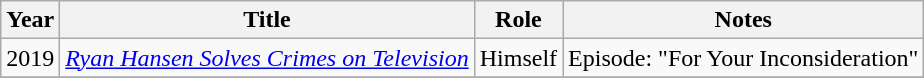<table class="wikitable sortable">
<tr>
<th>Year</th>
<th>Title</th>
<th>Role</th>
<th class="unsortable">Notes</th>
</tr>
<tr>
<td>2019</td>
<td><em><a href='#'>Ryan Hansen Solves Crimes on Television</a></em></td>
<td>Himself</td>
<td>Episode: "For Your Inconsideration"</td>
</tr>
<tr>
</tr>
</table>
